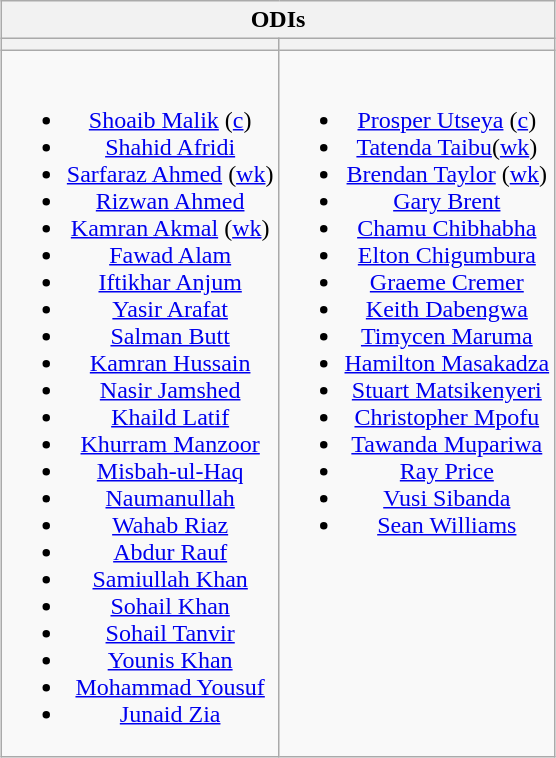<table class="wikitable" style="text-align:center; margin:auto">
<tr>
<th colspan=2>ODIs</th>
</tr>
<tr>
<th></th>
<th></th>
</tr>
<tr style="vertical-align:top">
<td><br><ul><li><a href='#'>Shoaib Malik</a> (<a href='#'>c</a>)</li><li><a href='#'>Shahid Afridi</a></li><li><a href='#'>Sarfaraz Ahmed</a> (<a href='#'>wk</a>)</li><li><a href='#'>Rizwan Ahmed</a></li><li><a href='#'>Kamran Akmal</a> (<a href='#'>wk</a>)</li><li><a href='#'>Fawad Alam</a></li><li><a href='#'>Iftikhar Anjum</a></li><li><a href='#'>Yasir Arafat</a></li><li><a href='#'>Salman Butt</a></li><li><a href='#'>Kamran Hussain</a></li><li><a href='#'>Nasir Jamshed</a></li><li><a href='#'>Khaild Latif</a></li><li><a href='#'>Khurram Manzoor</a></li><li><a href='#'>Misbah-ul-Haq</a></li><li><a href='#'>Naumanullah</a></li><li><a href='#'>Wahab Riaz</a></li><li><a href='#'>Abdur Rauf</a></li><li><a href='#'>Samiullah Khan</a></li><li><a href='#'>Sohail Khan</a></li><li><a href='#'>Sohail Tanvir</a></li><li><a href='#'>Younis Khan</a></li><li><a href='#'>Mohammad Yousuf</a></li><li><a href='#'>Junaid Zia</a></li></ul></td>
<td><br><ul><li><a href='#'>Prosper Utseya</a> (<a href='#'>c</a>)</li><li><a href='#'>Tatenda Taibu</a>(<a href='#'>wk</a>)</li><li><a href='#'>Brendan Taylor</a> (<a href='#'>wk</a>)</li><li><a href='#'>Gary Brent</a></li><li><a href='#'>Chamu Chibhabha</a></li><li><a href='#'>Elton Chigumbura</a></li><li><a href='#'>Graeme Cremer</a></li><li><a href='#'>Keith Dabengwa</a></li><li><a href='#'>Timycen Maruma</a></li><li><a href='#'>Hamilton Masakadza</a></li><li><a href='#'>Stuart Matsikenyeri</a></li><li><a href='#'>Christopher Mpofu</a></li><li><a href='#'>Tawanda Mupariwa</a></li><li><a href='#'>Ray Price</a></li><li><a href='#'>Vusi Sibanda</a></li><li><a href='#'>Sean Williams</a></li></ul></td>
</tr>
</table>
